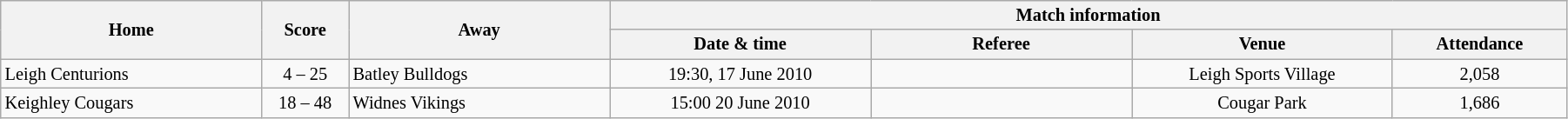<table class="wikitable" style="text-align: center; font-size:85%;"  cellpadding=3 cellspacing=0 width=95%>
<tr>
<th rowspan=2 width=15%>Home</th>
<th rowspan=2 width=5%>Score</th>
<th rowspan=2 width=15%>Away</th>
<th colspan=4>Match information</th>
</tr>
<tr>
<th width=15%>Date & time</th>
<th width=15%>Referee</th>
<th width=15%>Venue</th>
<th width=10%>Attendance</th>
</tr>
<tr>
<td align=left> Leigh Centurions</td>
<td>4 – 25</td>
<td align=left> Batley Bulldogs</td>
<td>19:30, 17 June 2010</td>
<td></td>
<td>Leigh Sports Village</td>
<td>2,058</td>
</tr>
<tr>
<td align=left> Keighley Cougars</td>
<td>18 – 48</td>
<td align=left> Widnes Vikings</td>
<td>15:00 20 June 2010</td>
<td></td>
<td>Cougar Park</td>
<td>1,686</td>
</tr>
</table>
